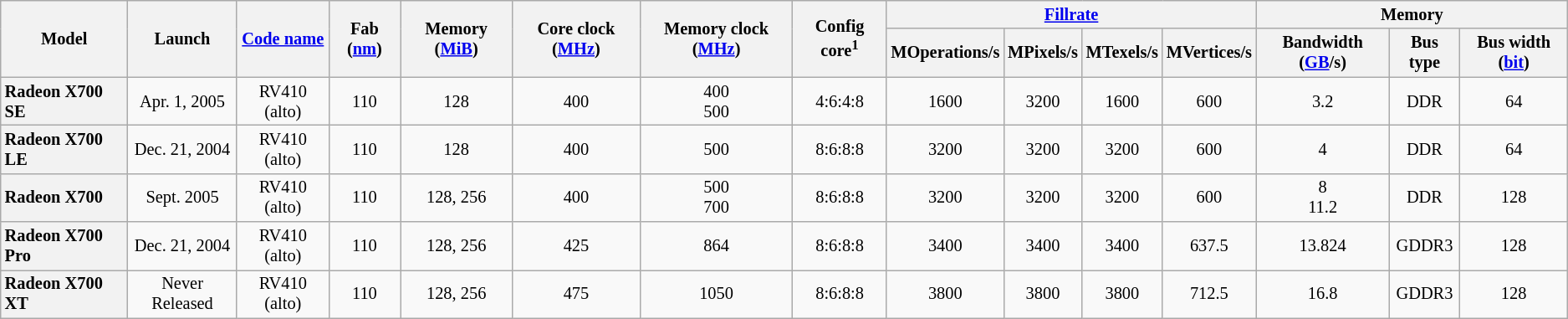<table class="wikitable" style="font-size: 85%; text-align: center">
<tr>
<th rowspan=2>Model</th>
<th rowspan=2>Launch</th>
<th rowspan=2><a href='#'>Code name</a></th>
<th rowspan=2>Fab (<a href='#'>nm</a>)</th>
<th rowspan=2>Memory (<a href='#'>MiB</a>)</th>
<th rowspan=2>Core clock (<a href='#'>MHz</a>)</th>
<th rowspan=2>Memory clock (<a href='#'>MHz</a>)</th>
<th rowspan=2>Config core<sup>1</sup></th>
<th colspan=4><a href='#'>Fillrate</a></th>
<th colspan=3>Memory</th>
</tr>
<tr>
<th>MOperations/s</th>
<th>MPixels/s</th>
<th>MTexels/s</th>
<th>MVertices/s</th>
<th>Bandwidth (<a href='#'>GB</a>/s)</th>
<th>Bus type</th>
<th>Bus width (<a href='#'>bit</a>)</th>
</tr>
<tr>
<th style="text-align:left">Radeon X700 SE</th>
<td>Apr. 1, 2005</td>
<td>RV410 (alto)</td>
<td>110</td>
<td>128</td>
<td>400</td>
<td>400<br>500</td>
<td>4:6:4:8</td>
<td>1600</td>
<td>3200</td>
<td>1600</td>
<td>600</td>
<td>3.2</td>
<td>DDR</td>
<td>64</td>
</tr>
<tr>
<th style="text-align:left">Radeon X700 LE</th>
<td>Dec. 21, 2004</td>
<td>RV410 (alto)</td>
<td>110</td>
<td>128</td>
<td>400</td>
<td>500</td>
<td>8:6:8:8</td>
<td>3200</td>
<td>3200</td>
<td>3200</td>
<td>600</td>
<td>4</td>
<td>DDR</td>
<td>64</td>
</tr>
<tr>
<th style="text-align:left">Radeon X700</th>
<td>Sept. 2005</td>
<td>RV410 (alto)</td>
<td>110</td>
<td>128, 256</td>
<td>400</td>
<td>500<br>700</td>
<td>8:6:8:8</td>
<td>3200</td>
<td>3200</td>
<td>3200</td>
<td>600</td>
<td>8<br>11.2</td>
<td>DDR</td>
<td>128</td>
</tr>
<tr>
<th style="text-align:left">Radeon X700 Pro</th>
<td>Dec. 21, 2004</td>
<td>RV410 (alto)</td>
<td>110</td>
<td>128, 256</td>
<td>425</td>
<td>864</td>
<td>8:6:8:8</td>
<td>3400</td>
<td>3400</td>
<td>3400</td>
<td>637.5</td>
<td>13.824</td>
<td>GDDR3</td>
<td>128</td>
</tr>
<tr>
<th style="text-align:left">Radeon X700 XT</th>
<td>Never Released</td>
<td>RV410 (alto)</td>
<td>110</td>
<td>128, 256</td>
<td>475</td>
<td>1050</td>
<td>8:6:8:8</td>
<td>3800</td>
<td>3800</td>
<td>3800</td>
<td>712.5</td>
<td>16.8</td>
<td>GDDR3</td>
<td>128</td>
</tr>
</table>
